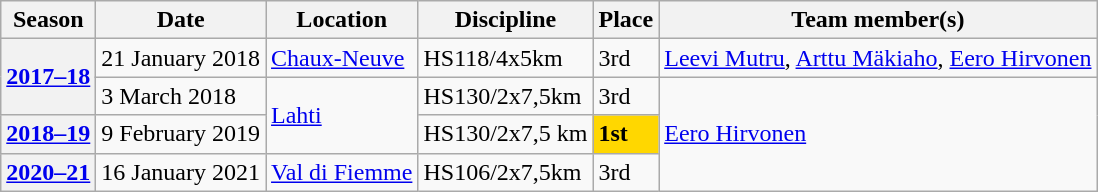<table border="1" class="wikitable">
<tr>
<th>Season</th>
<th>Date</th>
<th>Location</th>
<th>Discipline</th>
<th>Place</th>
<th>Team member(s)</th>
</tr>
<tr>
<th rowspan="2"><strong><a href='#'>2017–18</a></strong></th>
<td>21 January 2018</td>
<td> <a href='#'>Chaux-Neuve</a></td>
<td>HS118/4x5km</td>
<td>3rd</td>
<td><a href='#'>Leevi Mutru</a>, <a href='#'>Arttu Mäkiaho</a>, <a href='#'>Eero Hirvonen</a></td>
</tr>
<tr>
<td>3 March 2018</td>
<td rowspan="2"> <a href='#'>Lahti</a></td>
<td>HS130/2x7,5km</td>
<td>3rd</td>
<td rowspan="3"><a href='#'>Eero Hirvonen</a></td>
</tr>
<tr>
<th><strong><a href='#'>2018–19</a></strong></th>
<td>9 February 2019</td>
<td>HS130/2x7,5 km</td>
<td bgcolor="gold"><strong>1st</strong></td>
</tr>
<tr>
<th><strong><a href='#'>2020–21</a></strong></th>
<td>16 January 2021</td>
<td> <a href='#'>Val di Fiemme</a></td>
<td>HS106/2x7,5km</td>
<td>3rd</td>
</tr>
</table>
